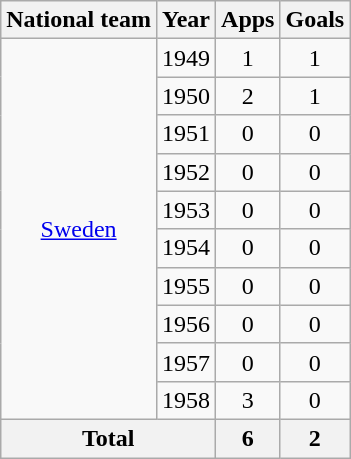<table class="wikitable" style="text-align:center">
<tr>
<th>National team</th>
<th>Year</th>
<th>Apps</th>
<th>Goals</th>
</tr>
<tr>
<td rowspan="10"><a href='#'>Sweden</a></td>
<td>1949</td>
<td>1</td>
<td>1</td>
</tr>
<tr>
<td>1950</td>
<td>2</td>
<td>1</td>
</tr>
<tr>
<td>1951</td>
<td>0</td>
<td>0</td>
</tr>
<tr>
<td>1952</td>
<td>0</td>
<td>0</td>
</tr>
<tr>
<td>1953</td>
<td>0</td>
<td>0</td>
</tr>
<tr>
<td>1954</td>
<td>0</td>
<td>0</td>
</tr>
<tr>
<td>1955</td>
<td>0</td>
<td>0</td>
</tr>
<tr>
<td>1956</td>
<td>0</td>
<td>0</td>
</tr>
<tr>
<td>1957</td>
<td>0</td>
<td>0</td>
</tr>
<tr>
<td>1958</td>
<td>3</td>
<td>0</td>
</tr>
<tr>
<th colspan="2">Total</th>
<th>6</th>
<th>2</th>
</tr>
</table>
